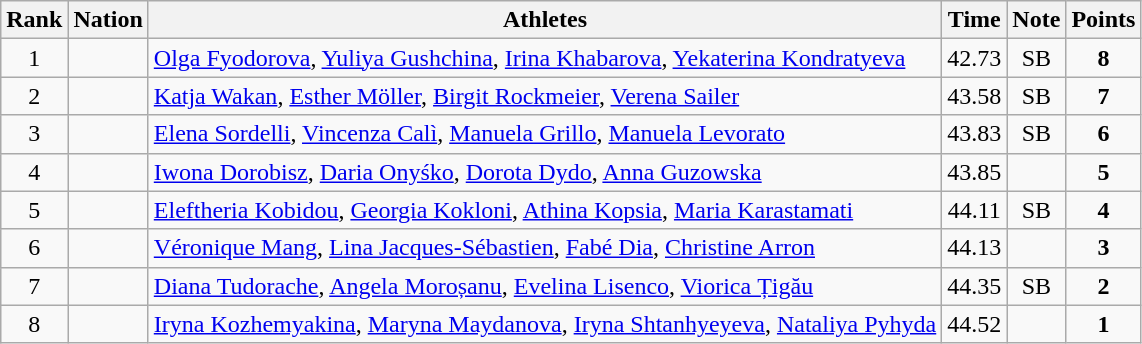<table class="wikitable sortable" style="text-align:center">
<tr>
<th>Rank</th>
<th>Nation</th>
<th>Athletes</th>
<th>Time</th>
<th>Note</th>
<th>Points</th>
</tr>
<tr>
<td>1</td>
<td align=left></td>
<td align=left><a href='#'>Olga Fyodorova</a>, <a href='#'>Yuliya Gushchina</a>, <a href='#'>Irina Khabarova</a>, <a href='#'>Yekaterina Kondratyeva</a></td>
<td>42.73</td>
<td>SB</td>
<td><strong>8</strong></td>
</tr>
<tr>
<td>2</td>
<td align=left></td>
<td align=left><a href='#'>Katja Wakan</a>, <a href='#'>Esther Möller</a>, <a href='#'>Birgit Rockmeier</a>, <a href='#'>Verena Sailer</a></td>
<td>43.58</td>
<td>SB</td>
<td><strong>7</strong></td>
</tr>
<tr>
<td>3</td>
<td align=left></td>
<td align=left><a href='#'>Elena Sordelli</a>, <a href='#'>Vincenza Calì</a>, <a href='#'>Manuela Grillo</a>, <a href='#'>Manuela Levorato</a></td>
<td>43.83</td>
<td>SB</td>
<td><strong>6</strong></td>
</tr>
<tr>
<td>4</td>
<td align=left></td>
<td align=left><a href='#'>Iwona Dorobisz</a>, <a href='#'>Daria Onyśko</a>, <a href='#'>Dorota Dydo</a>, <a href='#'>Anna Guzowska</a></td>
<td>43.85</td>
<td></td>
<td><strong>5</strong></td>
</tr>
<tr>
<td>5</td>
<td align=left></td>
<td align=left><a href='#'>Eleftheria Kobidou</a>, <a href='#'>Georgia Kokloni</a>, <a href='#'>Athina Kopsia</a>, <a href='#'>Maria Karastamati</a></td>
<td>44.11</td>
<td>SB</td>
<td><strong>4</strong></td>
</tr>
<tr>
<td>6</td>
<td align=left></td>
<td align=left><a href='#'>Véronique Mang</a>, <a href='#'>Lina Jacques-Sébastien</a>, <a href='#'>Fabé Dia</a>, <a href='#'>Christine Arron</a></td>
<td>44.13</td>
<td></td>
<td><strong>3</strong></td>
</tr>
<tr>
<td>7</td>
<td align=left></td>
<td align=left><a href='#'>Diana Tudorache</a>, <a href='#'>Angela Moroșanu</a>, <a href='#'>Evelina Lisenco</a>, <a href='#'>Viorica Țigău</a></td>
<td>44.35</td>
<td>SB</td>
<td><strong>2</strong></td>
</tr>
<tr>
<td>8</td>
<td align=left></td>
<td align=left><a href='#'>Iryna Kozhemyakina</a>, <a href='#'>Maryna Maydanova</a>, <a href='#'>Iryna Shtanhyeyeva</a>, <a href='#'>Nataliya Pyhyda</a></td>
<td>44.52</td>
<td></td>
<td><strong>1</strong></td>
</tr>
</table>
